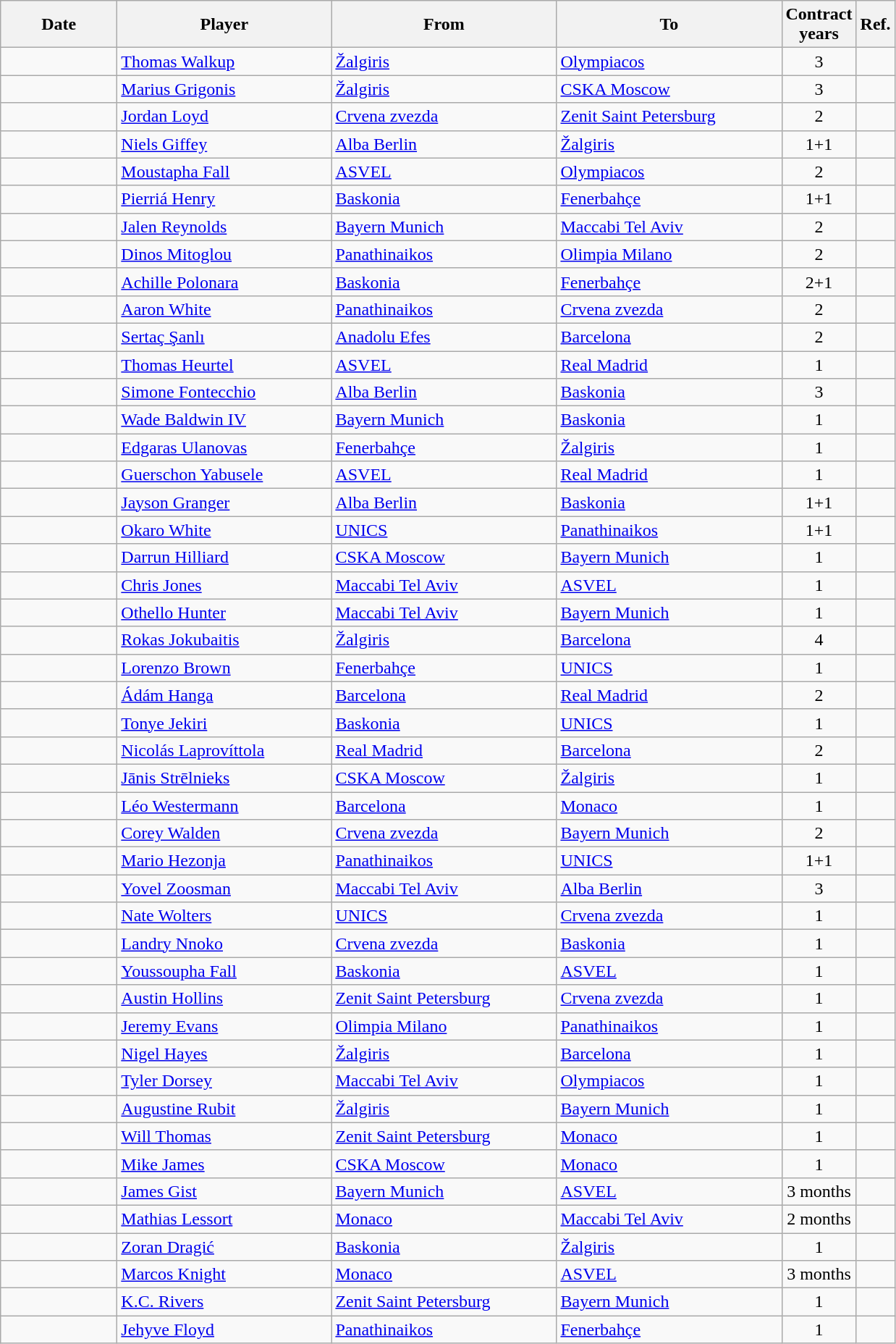<table class="wikitable sortable">
<tr>
<th width=100>Date</th>
<th width=190>Player</th>
<th style="width:200px;">From</th>
<th style="width:200px;">To</th>
<th>Contract<br>years</th>
<th>Ref.</th>
</tr>
<tr>
<td></td>
<td> <a href='#'>Thomas Walkup</a></td>
<td> <a href='#'>Žalgiris</a></td>
<td> <a href='#'>Olympiacos</a></td>
<td style="text-align:center;">3</td>
<td style="text-align:center;"></td>
</tr>
<tr>
<td></td>
<td> <a href='#'>Marius Grigonis</a></td>
<td> <a href='#'>Žalgiris</a></td>
<td> <a href='#'>CSKA Moscow</a></td>
<td style="text-align:center;">3</td>
<td style="text-align:center;"></td>
</tr>
<tr>
<td></td>
<td> <a href='#'>Jordan Loyd</a></td>
<td> <a href='#'>Crvena zvezda</a></td>
<td> <a href='#'>Zenit Saint Petersburg</a></td>
<td style="text-align:center;">2</td>
<td style="text-align:center;"></td>
</tr>
<tr>
<td></td>
<td> <a href='#'>Niels Giffey</a></td>
<td> <a href='#'>Alba Berlin</a></td>
<td> <a href='#'>Žalgiris</a></td>
<td style="text-align:center;">1+1</td>
<td style="text-align:center;"></td>
</tr>
<tr>
<td></td>
<td> <a href='#'>Moustapha Fall</a></td>
<td> <a href='#'>ASVEL</a></td>
<td> <a href='#'>Olympiacos</a></td>
<td style="text-align:center;">2</td>
<td style="text-align:center;"></td>
</tr>
<tr>
<td></td>
<td> <a href='#'>Pierriá Henry</a></td>
<td> <a href='#'>Baskonia</a></td>
<td> <a href='#'>Fenerbahçe</a></td>
<td style="text-align:center;">1+1</td>
<td style="text-align:center;"></td>
</tr>
<tr>
<td></td>
<td> <a href='#'>Jalen Reynolds</a></td>
<td> <a href='#'>Bayern Munich</a></td>
<td> <a href='#'>Maccabi Tel Aviv</a></td>
<td style="text-align:center;">2</td>
<td style="text-align:center;"></td>
</tr>
<tr>
<td></td>
<td> <a href='#'>Dinos Mitoglou</a></td>
<td> <a href='#'>Panathinaikos</a></td>
<td> <a href='#'>Olimpia Milano</a></td>
<td style="text-align:center;">2</td>
<td style="text-align:center;"></td>
</tr>
<tr>
<td></td>
<td> <a href='#'>Achille Polonara</a></td>
<td> <a href='#'>Baskonia</a></td>
<td> <a href='#'>Fenerbahçe</a></td>
<td style="text-align:center;">2+1</td>
<td style="text-align:center;"></td>
</tr>
<tr>
<td></td>
<td> <a href='#'>Aaron White</a></td>
<td> <a href='#'>Panathinaikos</a></td>
<td> <a href='#'>Crvena zvezda</a></td>
<td style="text-align:center;">2</td>
<td style="text-align:center;"></td>
</tr>
<tr>
<td></td>
<td> <a href='#'>Sertaç Şanlı</a></td>
<td> <a href='#'>Anadolu Efes</a></td>
<td> <a href='#'>Barcelona</a></td>
<td style="text-align:center;">2</td>
<td></td>
</tr>
<tr>
<td></td>
<td> <a href='#'>Thomas Heurtel</a></td>
<td> <a href='#'>ASVEL</a></td>
<td> <a href='#'>Real Madrid</a></td>
<td style="text-align:center;">1</td>
<td style="text-align:center;"></td>
</tr>
<tr>
<td></td>
<td> <a href='#'>Simone Fontecchio</a></td>
<td> <a href='#'>Alba Berlin</a></td>
<td> <a href='#'>Baskonia</a></td>
<td style="text-align:center;">3</td>
<td style="text-align:center;"></td>
</tr>
<tr>
<td></td>
<td> <a href='#'>Wade Baldwin IV</a></td>
<td> <a href='#'>Bayern Munich</a></td>
<td> <a href='#'>Baskonia</a></td>
<td style="text-align:center;">1</td>
<td style="text-align:center;"></td>
</tr>
<tr>
<td></td>
<td> <a href='#'>Edgaras Ulanovas</a></td>
<td> <a href='#'>Fenerbahçe</a></td>
<td> <a href='#'>Žalgiris</a></td>
<td style="text-align:center;">1</td>
<td style="text-align:center;"></td>
</tr>
<tr>
<td></td>
<td> <a href='#'>Guerschon Yabusele</a></td>
<td> <a href='#'>ASVEL</a></td>
<td> <a href='#'>Real Madrid</a></td>
<td style="text-align:center;">1</td>
<td style="text-align:center;"></td>
</tr>
<tr>
<td></td>
<td> <a href='#'>Jayson Granger</a></td>
<td> <a href='#'>Alba Berlin</a></td>
<td> <a href='#'>Baskonia</a></td>
<td style="text-align:center;">1+1</td>
<td style="text-align:center;"></td>
</tr>
<tr>
<td></td>
<td> <a href='#'>Okaro White</a></td>
<td> <a href='#'>UNICS</a></td>
<td> <a href='#'>Panathinaikos</a></td>
<td style="text-align:center;">1+1</td>
<td style="text-align:center;"></td>
</tr>
<tr>
<td></td>
<td> <a href='#'>Darrun Hilliard</a></td>
<td> <a href='#'>CSKA Moscow</a></td>
<td> <a href='#'>Bayern Munich</a></td>
<td style="text-align:center;">1</td>
<td style="text-align:center;"></td>
</tr>
<tr>
<td></td>
<td> <a href='#'>Chris Jones</a></td>
<td> <a href='#'>Maccabi Tel Aviv</a></td>
<td> <a href='#'>ASVEL</a></td>
<td style="text-align:center;">1</td>
<td style="text-align:center;"></td>
</tr>
<tr>
<td></td>
<td> <a href='#'>Othello Hunter</a></td>
<td> <a href='#'>Maccabi Tel Aviv</a></td>
<td> <a href='#'>Bayern Munich</a></td>
<td style="text-align:center;">1</td>
<td style="text-align:center;"></td>
</tr>
<tr>
<td></td>
<td> <a href='#'>Rokas Jokubaitis</a></td>
<td> <a href='#'>Žalgiris</a></td>
<td> <a href='#'>Barcelona</a></td>
<td style="text-align:center;">4</td>
<td style="text-align:center;"></td>
</tr>
<tr>
<td></td>
<td> <a href='#'>Lorenzo Brown</a></td>
<td> <a href='#'>Fenerbahçe</a></td>
<td> <a href='#'>UNICS</a></td>
<td style="text-align:center;">1</td>
<td style="text-align:center;"></td>
</tr>
<tr>
<td></td>
<td> <a href='#'>Ádám Hanga</a></td>
<td> <a href='#'>Barcelona</a></td>
<td> <a href='#'>Real Madrid</a></td>
<td style="text-align:center;">2</td>
<td style="text-align:center;"></td>
</tr>
<tr>
<td></td>
<td> <a href='#'>Tonye Jekiri</a></td>
<td> <a href='#'>Baskonia</a></td>
<td> <a href='#'>UNICS</a></td>
<td style="text-align:center;">1</td>
<td style="text-align:center;"></td>
</tr>
<tr>
<td></td>
<td> <a href='#'>Nicolás Laprovíttola</a></td>
<td> <a href='#'>Real Madrid</a></td>
<td> <a href='#'>Barcelona</a></td>
<td style="text-align:center;">2</td>
<td style="text-align:center;"></td>
</tr>
<tr>
<td></td>
<td> <a href='#'>Jānis Strēlnieks</a></td>
<td> <a href='#'>CSKA Moscow</a></td>
<td> <a href='#'>Žalgiris</a></td>
<td style="text-align:center;">1</td>
<td style="text-align:center;"></td>
</tr>
<tr>
<td></td>
<td> <a href='#'>Léo Westermann</a></td>
<td> <a href='#'>Barcelona</a></td>
<td> <a href='#'>Monaco</a></td>
<td style="text-align:center;">1</td>
<td style="text-align:center;"></td>
</tr>
<tr>
<td></td>
<td> <a href='#'>Corey Walden</a></td>
<td> <a href='#'>Crvena zvezda</a></td>
<td> <a href='#'>Bayern Munich</a></td>
<td style="text-align:center;">2</td>
<td style="text-align:center;"></td>
</tr>
<tr>
<td></td>
<td> <a href='#'>Mario Hezonja</a></td>
<td> <a href='#'>Panathinaikos</a></td>
<td> <a href='#'>UNICS</a></td>
<td style="text-align:center;">1+1</td>
<td style="text-align:center;"></td>
</tr>
<tr>
<td></td>
<td> <a href='#'>Yovel Zoosman</a></td>
<td> <a href='#'>Maccabi Tel Aviv</a></td>
<td> <a href='#'>Alba Berlin</a></td>
<td style="text-align:center;">3</td>
<td style="text-align:center;"></td>
</tr>
<tr>
<td></td>
<td> <a href='#'>Nate Wolters</a></td>
<td> <a href='#'>UNICS</a></td>
<td> <a href='#'>Crvena zvezda</a></td>
<td style="text-align:center;">1</td>
<td style="text-align:center;"></td>
</tr>
<tr>
<td></td>
<td> <a href='#'>Landry Nnoko</a></td>
<td> <a href='#'>Crvena zvezda</a></td>
<td> <a href='#'>Baskonia</a></td>
<td style="text-align:center;">1</td>
<td style="text-align:center;"></td>
</tr>
<tr>
<td></td>
<td> <a href='#'>Youssoupha Fall</a></td>
<td> <a href='#'>Baskonia</a></td>
<td> <a href='#'>ASVEL</a></td>
<td style="text-align:center;">1</td>
<td style="text-align:center;"></td>
</tr>
<tr>
<td></td>
<td> <a href='#'>Austin Hollins</a></td>
<td> <a href='#'>Zenit Saint Petersburg</a></td>
<td> <a href='#'>Crvena zvezda</a></td>
<td style="text-align:center;">1</td>
<td style="text-align:center;"></td>
</tr>
<tr>
<td></td>
<td> <a href='#'>Jeremy Evans</a></td>
<td> <a href='#'>Olimpia Milano</a></td>
<td> <a href='#'>Panathinaikos</a></td>
<td style="text-align:center;">1</td>
<td style="text-align:center;"></td>
</tr>
<tr>
<td></td>
<td> <a href='#'>Nigel Hayes</a></td>
<td> <a href='#'>Žalgiris</a></td>
<td> <a href='#'>Barcelona</a></td>
<td style="text-align:center;">1</td>
<td style="text-align:center;"></td>
</tr>
<tr>
<td></td>
<td> <a href='#'>Tyler Dorsey</a></td>
<td> <a href='#'>Maccabi Tel Aviv</a></td>
<td> <a href='#'>Olympiacos</a></td>
<td style="text-align:center;">1</td>
<td style="text-align:center;"></td>
</tr>
<tr>
<td></td>
<td> <a href='#'>Augustine Rubit</a></td>
<td> <a href='#'>Žalgiris</a></td>
<td> <a href='#'>Bayern Munich</a></td>
<td style="text-align:center;">1</td>
<td style="text-align:center;"></td>
</tr>
<tr>
<td></td>
<td> <a href='#'>Will Thomas</a></td>
<td> <a href='#'>Zenit Saint Petersburg</a></td>
<td> <a href='#'>Monaco</a></td>
<td style="text-align:center;">1</td>
<td style="text-align:center;"></td>
</tr>
<tr>
<td></td>
<td> <a href='#'>Mike James</a></td>
<td> <a href='#'>CSKA Moscow</a></td>
<td> <a href='#'>Monaco</a></td>
<td style="text-align:center;">1</td>
<td style="text-align:center;"></td>
</tr>
<tr>
<td></td>
<td> <a href='#'>James Gist</a></td>
<td> <a href='#'>Bayern Munich</a></td>
<td> <a href='#'>ASVEL</a></td>
<td style="text-align:center;">3 months</td>
<td style="text-align:center;"></td>
</tr>
<tr>
<td></td>
<td> <a href='#'>Mathias Lessort</a></td>
<td> <a href='#'>Monaco</a></td>
<td> <a href='#'>Maccabi Tel Aviv</a></td>
<td style="text-align:center;">2 months</td>
<td style="text-align:center;"></td>
</tr>
<tr>
<td></td>
<td> <a href='#'>Zoran Dragić</a></td>
<td> <a href='#'>Baskonia</a></td>
<td> <a href='#'>Žalgiris</a></td>
<td style="text-align:center;">1</td>
<td style="text-align:center;"></td>
</tr>
<tr>
<td></td>
<td> <a href='#'>Marcos Knight</a></td>
<td> <a href='#'>Monaco</a></td>
<td> <a href='#'>ASVEL</a></td>
<td style="text-align:center;">3 months</td>
<td style="text-align:center;"></td>
</tr>
<tr>
<td></td>
<td> <a href='#'>K.C. Rivers</a></td>
<td> <a href='#'>Zenit Saint Petersburg</a></td>
<td> <a href='#'>Bayern Munich</a></td>
<td style="text-align:center;">1</td>
<td style="text-align:center;"></td>
</tr>
<tr>
<td></td>
<td> <a href='#'>Jehyve Floyd</a></td>
<td> <a href='#'>Panathinaikos</a></td>
<td> <a href='#'>Fenerbahçe</a></td>
<td style="text-align:center;">1</td>
<td style="text-align:center;"></td>
</tr>
</table>
